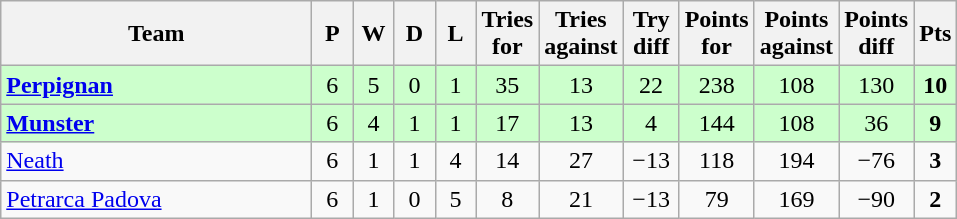<table class="wikitable" style="text-align:center">
<tr>
<th width="200">Team</th>
<th width="20">P</th>
<th width="20">W</th>
<th width="20">D</th>
<th width="20">L</th>
<th width="20">Tries for</th>
<th width="20">Tries against</th>
<th width="30">Try diff</th>
<th width="20">Points for</th>
<th width="20">Points against</th>
<th width="25">Points diff</th>
<th width="20">Pts</th>
</tr>
<tr bgcolor="#ccffcc">
<td align="left"> <strong><a href='#'>Perpignan</a></strong></td>
<td>6</td>
<td>5</td>
<td>0</td>
<td>1</td>
<td>35</td>
<td>13</td>
<td>22</td>
<td>238</td>
<td>108</td>
<td>130</td>
<td><strong>10</strong></td>
</tr>
<tr bgcolor="#ccffcc">
<td align="left"> <strong><a href='#'>Munster</a></strong></td>
<td>6</td>
<td>4</td>
<td>1</td>
<td>1</td>
<td>17</td>
<td>13</td>
<td>4</td>
<td>144</td>
<td>108</td>
<td>36</td>
<td><strong>9</strong></td>
</tr>
<tr>
<td align="left"> <a href='#'>Neath</a></td>
<td>6</td>
<td>1</td>
<td>1</td>
<td>4</td>
<td>14</td>
<td>27</td>
<td>−13</td>
<td>118</td>
<td>194</td>
<td>−76</td>
<td><strong>3</strong></td>
</tr>
<tr>
<td align="left"> <a href='#'>Petrarca Padova</a></td>
<td>6</td>
<td>1</td>
<td>0</td>
<td>5</td>
<td>8</td>
<td>21</td>
<td>−13</td>
<td>79</td>
<td>169</td>
<td>−90</td>
<td><strong>2</strong></td>
</tr>
</table>
